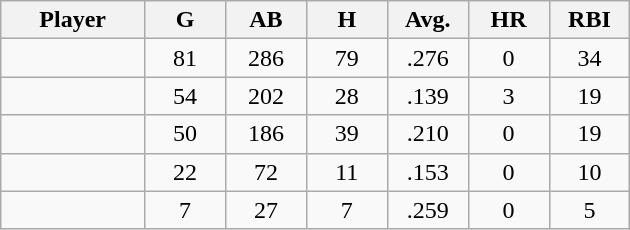<table class="wikitable sortable">
<tr>
<th bgcolor="#DDDDFF" width="16%">Player</th>
<th bgcolor="#DDDDFF" width="9%">G</th>
<th bgcolor="#DDDDFF" width="9%">AB</th>
<th bgcolor="#DDDDFF" width="9%">H</th>
<th bgcolor="#DDDDFF" width="9%">Avg.</th>
<th bgcolor="#DDDDFF" width="9%">HR</th>
<th bgcolor="#DDDDFF" width="9%">RBI</th>
</tr>
<tr align="center">
<td></td>
<td>81</td>
<td>286</td>
<td>79</td>
<td>.276</td>
<td>0</td>
<td>34</td>
</tr>
<tr align="center">
<td></td>
<td>54</td>
<td>202</td>
<td>28</td>
<td>.139</td>
<td>3</td>
<td>19</td>
</tr>
<tr align="center">
<td></td>
<td>50</td>
<td>186</td>
<td>39</td>
<td>.210</td>
<td>0</td>
<td>19</td>
</tr>
<tr align="center">
<td></td>
<td>22</td>
<td>72</td>
<td>11</td>
<td>.153</td>
<td>0</td>
<td>10</td>
</tr>
<tr align="center">
<td></td>
<td>7</td>
<td>27</td>
<td>7</td>
<td>.259</td>
<td>0</td>
<td>5</td>
</tr>
</table>
